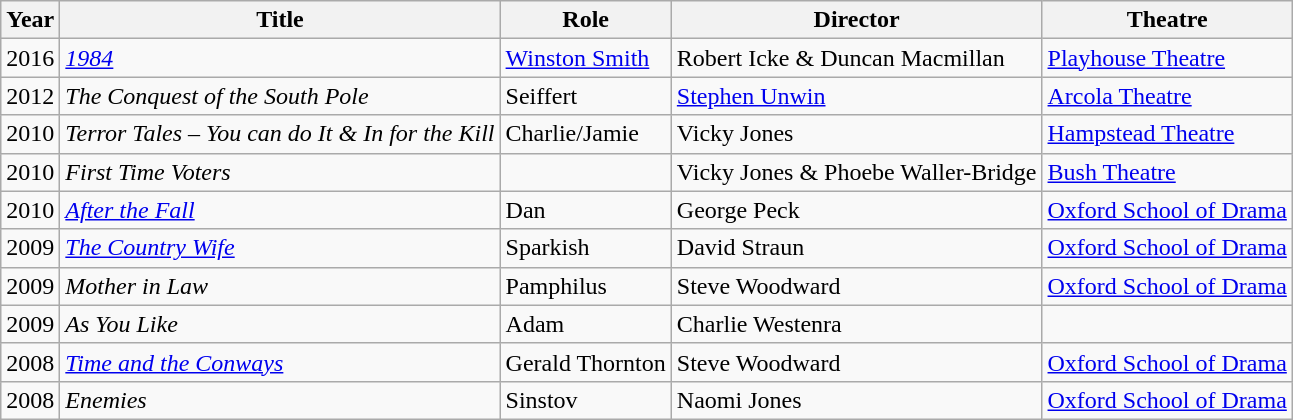<table class="wikitable sortable">
<tr>
<th>Year</th>
<th>Title</th>
<th>Role</th>
<th>Director</th>
<th>Theatre</th>
</tr>
<tr>
<td>2016</td>
<td><em><a href='#'>1984</a></em></td>
<td rowspan="1"><a href='#'>Winston Smith</a></td>
<td rowspan="1">Robert Icke & Duncan Macmillan</td>
<td rowspan="1"><a href='#'>Playhouse Theatre</a></td>
</tr>
<tr>
<td>2012</td>
<td><em>The Conquest of the South Pole</em></td>
<td rowspan="1">Seiffert</td>
<td rowspan="1"><a href='#'>Stephen Unwin</a></td>
<td rowspan="1"><a href='#'>Arcola Theatre</a></td>
</tr>
<tr>
<td>2010</td>
<td><em>Terror Tales – You can do It & In for the Kill</em></td>
<td rowspan="1">Charlie/Jamie</td>
<td rowspan="1">Vicky Jones</td>
<td rowspan="1"><a href='#'>Hampstead Theatre</a></td>
</tr>
<tr>
<td>2010</td>
<td><em>First Time Voters</em></td>
<td rowspan="1"></td>
<td rowspan="1">Vicky Jones & Phoebe Waller-Bridge</td>
<td rowspan="1"><a href='#'>Bush Theatre</a></td>
</tr>
<tr>
<td>2010</td>
<td><em><a href='#'>After the Fall</a></em></td>
<td rowspan="1">Dan</td>
<td rowspan="1">George Peck</td>
<td rowspan="1"><a href='#'>Oxford School of Drama</a></td>
</tr>
<tr>
<td>2009</td>
<td><em><a href='#'>The Country Wife</a></em></td>
<td rowspan="1">Sparkish</td>
<td rowspan="1">David Straun</td>
<td rowspan="1"><a href='#'>Oxford School of Drama</a></td>
</tr>
<tr>
<td>2009</td>
<td><em>Mother in Law</em></td>
<td rowspan="1">Pamphilus</td>
<td rowspan="1">Steve Woodward</td>
<td rowspan="1"><a href='#'>Oxford School of Drama</a></td>
</tr>
<tr>
<td>2009</td>
<td><em>As You Like</em></td>
<td rowspan="1">Adam</td>
<td rowspan="1">Charlie Westenra</td>
<td rowspan="1"></td>
</tr>
<tr>
<td>2008</td>
<td><em><a href='#'>Time and the Conways</a></em></td>
<td rowspan="1">Gerald Thornton</td>
<td rowspan="1">Steve Woodward</td>
<td rowspan="1"><a href='#'>Oxford School of Drama</a></td>
</tr>
<tr>
<td>2008</td>
<td><em>Enemies</em></td>
<td rowspan="1">Sinstov</td>
<td rowspan="1">Naomi Jones</td>
<td rowspan="1"><a href='#'>Oxford School of Drama</a></td>
</tr>
</table>
